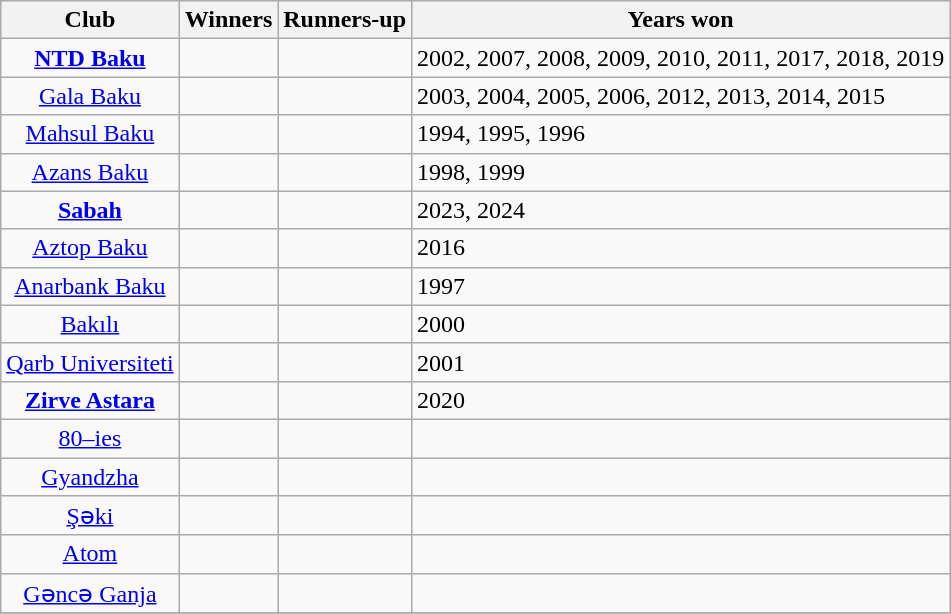<table class="wikitable sortable">
<tr>
<th>Club</th>
<th>Winners</th>
<th>Runners-up</th>
<th>Years won</th>
</tr>
<tr>
<td align=center><strong><a href='#'>NTD Baku</a></strong></td>
<td></td>
<td></td>
<td>2002, 2007, 2008, 2009, 2010, 2011, 2017, 2018, 2019</td>
</tr>
<tr>
<td align=center><a href='#'>Gala Baku</a></td>
<td></td>
<td></td>
<td>2003, 2004, 2005, 2006, 2012, 2013, 2014, 2015</td>
</tr>
<tr>
<td align=center><a href='#'>Mahsul Baku</a></td>
<td></td>
<td></td>
<td>1994, 1995, 1996</td>
</tr>
<tr>
<td align=center><a href='#'>Azans Baku</a></td>
<td></td>
<td></td>
<td>1998, 1999</td>
</tr>
<tr>
<td align=center><strong><a href='#'>Sabah</a></strong></td>
<td></td>
<td></td>
<td>2023, 2024</td>
</tr>
<tr>
<td align=center><a href='#'>Aztop Baku</a></td>
<td></td>
<td></td>
<td>2016</td>
</tr>
<tr>
<td align=center><a href='#'>Anarbank Baku</a></td>
<td></td>
<td></td>
<td>1997</td>
</tr>
<tr>
<td align=center><a href='#'>Bakılı</a></td>
<td></td>
<td></td>
<td>2000</td>
</tr>
<tr>
<td align=center><a href='#'>Qarb Universiteti</a></td>
<td></td>
<td></td>
<td>2001</td>
</tr>
<tr>
<td align=center><strong><a href='#'>Zirve Astara</a></strong></td>
<td></td>
<td></td>
<td>2020</td>
</tr>
<tr>
<td align=center><a href='#'>80–ies</a></td>
<td></td>
<td></td>
<td></td>
</tr>
<tr>
<td align=center><a href='#'>Gyandzha</a></td>
<td></td>
<td></td>
<td></td>
</tr>
<tr>
<td align=center><a href='#'>Şəki</a></td>
<td></td>
<td></td>
<td></td>
</tr>
<tr>
<td align=center><a href='#'>Atom</a></td>
<td></td>
<td></td>
<td></td>
</tr>
<tr>
<td align=center><a href='#'>Gəncə Ganja</a></td>
<td></td>
<td></td>
<td></td>
</tr>
<tr>
</tr>
</table>
